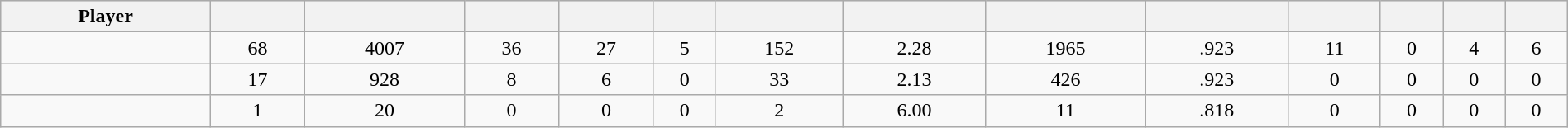<table class="wikitable sortable" style="width:100%;">
<tr style="text-align:center; background:#ddd;">
<th>Player</th>
<th></th>
<th></th>
<th></th>
<th></th>
<th></th>
<th></th>
<th></th>
<th></th>
<th></th>
<th></th>
<th></th>
<th></th>
<th></th>
</tr>
<tr align=center>
<td></td>
<td>68</td>
<td>4007</td>
<td>36</td>
<td>27</td>
<td>5</td>
<td>152</td>
<td>2.28</td>
<td>1965</td>
<td>.923</td>
<td>11</td>
<td>0</td>
<td>4</td>
<td>6</td>
</tr>
<tr align=center>
<td></td>
<td>17</td>
<td>928</td>
<td>8</td>
<td>6</td>
<td>0</td>
<td>33</td>
<td>2.13</td>
<td>426</td>
<td>.923</td>
<td>0</td>
<td>0</td>
<td>0</td>
<td>0</td>
</tr>
<tr align=center>
<td></td>
<td>1</td>
<td>20</td>
<td>0</td>
<td>0</td>
<td>0</td>
<td>2</td>
<td>6.00</td>
<td>11</td>
<td>.818</td>
<td>0</td>
<td>0</td>
<td>0</td>
<td>0</td>
</tr>
</table>
